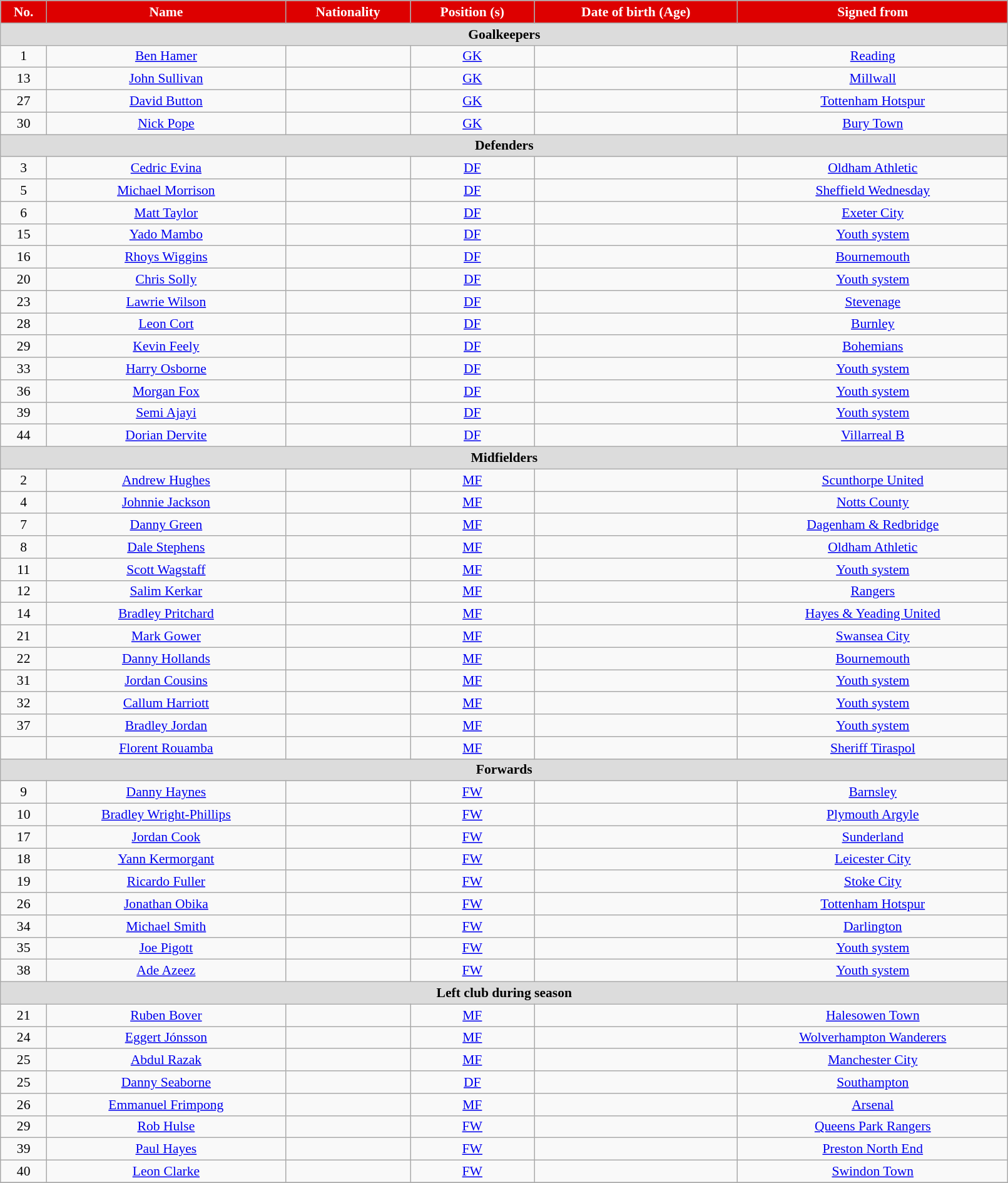<table class="wikitable" style="text-align:center; font-size:90%; width:85%;">
<tr>
<th style="background:#DD0000; color:#FFFFFF; text-align:center;">No.</th>
<th style="background:#DD0000; color:#FFFFFF; text-align:center;">Name</th>
<th style="background:#DD0000; color:#FFFFFF; text-align:center;">Nationality</th>
<th style="background:#DD0000; color:#FFFFFF; text-align:center;">Position (s)</th>
<th style="background:#DD0000; color:#FFFFFF; text-align:center;">Date of birth (Age)</th>
<th style="background:#DD0000; color:#FFFFFF; text-align:center;">Signed from</th>
</tr>
<tr>
<th colspan="6" style="background:#dcdcdc; text-align:center;">Goalkeepers</th>
</tr>
<tr>
<td>1</td>
<td><a href='#'>Ben Hamer</a></td>
<td></td>
<td><a href='#'>GK</a></td>
<td></td>
<td> <a href='#'>Reading</a></td>
</tr>
<tr>
<td>13</td>
<td><a href='#'>John Sullivan</a></td>
<td></td>
<td><a href='#'>GK</a></td>
<td></td>
<td> <a href='#'>Millwall</a></td>
</tr>
<tr>
<td>27</td>
<td><a href='#'>David Button</a></td>
<td></td>
<td><a href='#'>GK</a></td>
<td></td>
<td> <a href='#'>Tottenham Hotspur</a></td>
</tr>
<tr>
<td>30</td>
<td><a href='#'>Nick Pope</a></td>
<td></td>
<td><a href='#'>GK</a></td>
<td></td>
<td> <a href='#'>Bury Town</a></td>
</tr>
<tr>
<th colspan="6" style="background:#dcdcdc; text-align:center;">Defenders</th>
</tr>
<tr>
<td>3</td>
<td><a href='#'>Cedric Evina</a></td>
<td></td>
<td><a href='#'>DF</a></td>
<td></td>
<td> <a href='#'>Oldham Athletic</a></td>
</tr>
<tr>
<td>5</td>
<td><a href='#'>Michael Morrison</a></td>
<td></td>
<td><a href='#'>DF</a></td>
<td></td>
<td> <a href='#'>Sheffield Wednesday</a></td>
</tr>
<tr>
<td>6</td>
<td><a href='#'>Matt Taylor</a></td>
<td></td>
<td><a href='#'>DF</a></td>
<td></td>
<td> <a href='#'>Exeter City</a></td>
</tr>
<tr>
<td>15</td>
<td><a href='#'>Yado Mambo</a></td>
<td></td>
<td><a href='#'>DF</a></td>
<td></td>
<td><a href='#'>Youth system</a></td>
</tr>
<tr>
<td>16</td>
<td><a href='#'>Rhoys Wiggins</a></td>
<td></td>
<td><a href='#'>DF</a></td>
<td></td>
<td> <a href='#'>Bournemouth</a></td>
</tr>
<tr>
<td>20</td>
<td><a href='#'>Chris Solly</a></td>
<td></td>
<td><a href='#'>DF</a></td>
<td></td>
<td><a href='#'>Youth system</a></td>
</tr>
<tr>
<td>23</td>
<td><a href='#'>Lawrie Wilson</a></td>
<td></td>
<td><a href='#'>DF</a></td>
<td></td>
<td> <a href='#'>Stevenage</a></td>
</tr>
<tr>
<td>28</td>
<td><a href='#'>Leon Cort</a></td>
<td></td>
<td><a href='#'>DF</a></td>
<td></td>
<td> <a href='#'>Burnley</a></td>
</tr>
<tr>
<td>29</td>
<td><a href='#'>Kevin Feely</a></td>
<td></td>
<td><a href='#'>DF</a></td>
<td></td>
<td> <a href='#'>Bohemians</a></td>
</tr>
<tr>
<td>33</td>
<td><a href='#'>Harry Osborne</a></td>
<td></td>
<td><a href='#'>DF</a></td>
<td></td>
<td><a href='#'>Youth system</a></td>
</tr>
<tr>
<td>36</td>
<td><a href='#'>Morgan Fox</a></td>
<td></td>
<td><a href='#'>DF</a></td>
<td></td>
<td><a href='#'>Youth system</a></td>
</tr>
<tr>
<td>39</td>
<td><a href='#'>Semi Ajayi</a></td>
<td></td>
<td><a href='#'>DF</a></td>
<td></td>
<td><a href='#'>Youth system</a></td>
</tr>
<tr>
<td>44</td>
<td><a href='#'>Dorian Dervite</a></td>
<td></td>
<td><a href='#'>DF</a></td>
<td></td>
<td> <a href='#'>Villarreal B</a></td>
</tr>
<tr>
<th colspan="6" style="background:#dcdcdc; text-align:center;">Midfielders</th>
</tr>
<tr>
<td>2</td>
<td><a href='#'>Andrew Hughes</a></td>
<td></td>
<td><a href='#'>MF</a></td>
<td></td>
<td> <a href='#'>Scunthorpe United</a></td>
</tr>
<tr>
<td>4</td>
<td><a href='#'>Johnnie Jackson</a></td>
<td></td>
<td><a href='#'>MF</a></td>
<td></td>
<td> <a href='#'>Notts County</a></td>
</tr>
<tr>
<td>7</td>
<td><a href='#'>Danny Green</a></td>
<td></td>
<td><a href='#'>MF</a></td>
<td></td>
<td> <a href='#'>Dagenham & Redbridge</a></td>
</tr>
<tr>
<td>8</td>
<td><a href='#'>Dale Stephens</a></td>
<td></td>
<td><a href='#'>MF</a></td>
<td></td>
<td> <a href='#'>Oldham Athletic</a></td>
</tr>
<tr>
<td>11</td>
<td><a href='#'>Scott Wagstaff</a></td>
<td></td>
<td><a href='#'>MF</a></td>
<td></td>
<td><a href='#'>Youth system</a></td>
</tr>
<tr>
<td>12</td>
<td><a href='#'>Salim Kerkar</a></td>
<td></td>
<td><a href='#'>MF</a></td>
<td></td>
<td> <a href='#'>Rangers</a></td>
</tr>
<tr>
<td>14</td>
<td><a href='#'>Bradley Pritchard</a></td>
<td></td>
<td><a href='#'>MF</a></td>
<td></td>
<td> <a href='#'>Hayes & Yeading United</a></td>
</tr>
<tr>
<td>21</td>
<td><a href='#'>Mark Gower</a></td>
<td></td>
<td><a href='#'>MF</a></td>
<td></td>
<td> <a href='#'>Swansea City</a></td>
</tr>
<tr>
<td>22</td>
<td><a href='#'>Danny Hollands</a></td>
<td></td>
<td><a href='#'>MF</a></td>
<td></td>
<td> <a href='#'>Bournemouth</a></td>
</tr>
<tr>
<td>31</td>
<td><a href='#'>Jordan Cousins</a></td>
<td></td>
<td><a href='#'>MF</a></td>
<td></td>
<td><a href='#'>Youth system</a></td>
</tr>
<tr>
<td>32</td>
<td><a href='#'>Callum Harriott</a></td>
<td></td>
<td><a href='#'>MF</a></td>
<td></td>
<td><a href='#'>Youth system</a></td>
</tr>
<tr>
<td>37</td>
<td><a href='#'>Bradley Jordan</a></td>
<td></td>
<td><a href='#'>MF</a></td>
<td></td>
<td><a href='#'>Youth system</a></td>
</tr>
<tr>
<td></td>
<td><a href='#'>Florent Rouamba</a></td>
<td></td>
<td><a href='#'>MF</a></td>
<td></td>
<td> <a href='#'>Sheriff Tiraspol</a></td>
</tr>
<tr>
<th colspan="6" style="background:#dcdcdc; text-align:center;">Forwards</th>
</tr>
<tr>
<td>9</td>
<td><a href='#'>Danny Haynes</a></td>
<td></td>
<td><a href='#'>FW</a></td>
<td></td>
<td> <a href='#'>Barnsley</a></td>
</tr>
<tr>
<td>10</td>
<td><a href='#'>Bradley Wright-Phillips</a></td>
<td></td>
<td><a href='#'>FW</a></td>
<td></td>
<td> <a href='#'>Plymouth Argyle</a></td>
</tr>
<tr>
<td>17</td>
<td><a href='#'>Jordan Cook</a></td>
<td></td>
<td><a href='#'>FW</a></td>
<td></td>
<td> <a href='#'>Sunderland</a></td>
</tr>
<tr>
<td>18</td>
<td><a href='#'>Yann Kermorgant</a></td>
<td></td>
<td><a href='#'>FW</a></td>
<td></td>
<td> <a href='#'>Leicester City</a></td>
</tr>
<tr>
<td>19</td>
<td><a href='#'>Ricardo Fuller</a></td>
<td></td>
<td><a href='#'>FW</a></td>
<td></td>
<td> <a href='#'>Stoke City</a></td>
</tr>
<tr>
<td>26</td>
<td><a href='#'>Jonathan Obika</a></td>
<td></td>
<td><a href='#'>FW</a></td>
<td></td>
<td> <a href='#'>Tottenham Hotspur</a></td>
</tr>
<tr>
<td>34</td>
<td><a href='#'>Michael Smith</a></td>
<td></td>
<td><a href='#'>FW</a></td>
<td></td>
<td> <a href='#'>Darlington</a></td>
</tr>
<tr>
<td>35</td>
<td><a href='#'>Joe Pigott</a></td>
<td></td>
<td><a href='#'>FW</a></td>
<td></td>
<td><a href='#'>Youth system</a></td>
</tr>
<tr>
<td>38</td>
<td><a href='#'>Ade Azeez</a></td>
<td></td>
<td><a href='#'>FW</a></td>
<td></td>
<td><a href='#'>Youth system</a></td>
</tr>
<tr>
<th colspan="6" style="background:#dcdcdc; text-align:center;">Left club during season</th>
</tr>
<tr>
<td>21</td>
<td><a href='#'>Ruben Bover</a></td>
<td></td>
<td><a href='#'>MF</a></td>
<td></td>
<td> <a href='#'>Halesowen Town</a></td>
</tr>
<tr>
<td>24</td>
<td><a href='#'>Eggert Jónsson</a></td>
<td></td>
<td><a href='#'>MF</a></td>
<td></td>
<td> <a href='#'>Wolverhampton Wanderers</a></td>
</tr>
<tr>
<td>25</td>
<td><a href='#'>Abdul Razak</a></td>
<td></td>
<td><a href='#'>MF</a></td>
<td></td>
<td> <a href='#'>Manchester City</a></td>
</tr>
<tr>
<td>25</td>
<td><a href='#'>Danny Seaborne</a></td>
<td></td>
<td><a href='#'>DF</a></td>
<td></td>
<td> <a href='#'>Southampton</a></td>
</tr>
<tr>
<td>26</td>
<td><a href='#'>Emmanuel Frimpong</a></td>
<td></td>
<td><a href='#'>MF</a></td>
<td></td>
<td> <a href='#'>Arsenal</a></td>
</tr>
<tr>
<td>29</td>
<td><a href='#'>Rob Hulse</a></td>
<td></td>
<td><a href='#'>FW</a></td>
<td></td>
<td> <a href='#'>Queens Park Rangers</a></td>
</tr>
<tr>
<td>39</td>
<td><a href='#'>Paul Hayes</a></td>
<td></td>
<td><a href='#'>FW</a></td>
<td></td>
<td> <a href='#'>Preston North End</a></td>
</tr>
<tr>
<td>40</td>
<td><a href='#'>Leon Clarke</a></td>
<td></td>
<td><a href='#'>FW</a></td>
<td></td>
<td> <a href='#'>Swindon Town</a></td>
</tr>
<tr>
</tr>
</table>
